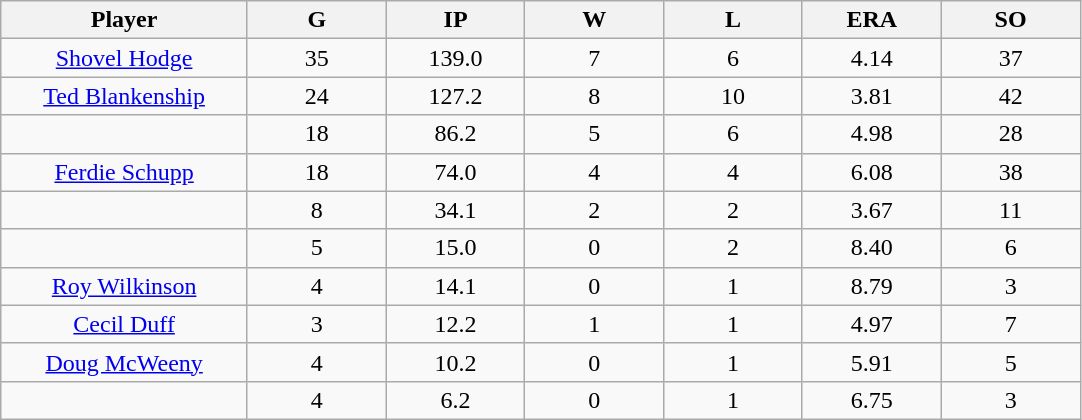<table class="wikitable sortable">
<tr>
<th bgcolor="#DDDDFF" width="16%">Player</th>
<th bgcolor="#DDDDFF" width="9%">G</th>
<th bgcolor="#DDDDFF" width="9%">IP</th>
<th bgcolor="#DDDDFF" width="9%">W</th>
<th bgcolor="#DDDDFF" width="9%">L</th>
<th bgcolor="#DDDDFF" width="9%">ERA</th>
<th bgcolor="#DDDDFF" width="9%">SO</th>
</tr>
<tr align="center">
<td><a href='#'>Shovel Hodge</a></td>
<td>35</td>
<td>139.0</td>
<td>7</td>
<td>6</td>
<td>4.14</td>
<td>37</td>
</tr>
<tr align="center">
<td><a href='#'>Ted Blankenship</a></td>
<td>24</td>
<td>127.2</td>
<td>8</td>
<td>10</td>
<td>3.81</td>
<td>42</td>
</tr>
<tr align="center">
<td></td>
<td>18</td>
<td>86.2</td>
<td>5</td>
<td>6</td>
<td>4.98</td>
<td>28</td>
</tr>
<tr align="center">
<td><a href='#'>Ferdie Schupp</a></td>
<td>18</td>
<td>74.0</td>
<td>4</td>
<td>4</td>
<td>6.08</td>
<td>38</td>
</tr>
<tr align="center">
<td></td>
<td>8</td>
<td>34.1</td>
<td>2</td>
<td>2</td>
<td>3.67</td>
<td>11</td>
</tr>
<tr align="center">
<td></td>
<td>5</td>
<td>15.0</td>
<td>0</td>
<td>2</td>
<td>8.40</td>
<td>6</td>
</tr>
<tr align="center">
<td><a href='#'>Roy Wilkinson</a></td>
<td>4</td>
<td>14.1</td>
<td>0</td>
<td>1</td>
<td>8.79</td>
<td>3</td>
</tr>
<tr align="center">
<td><a href='#'>Cecil Duff</a></td>
<td>3</td>
<td>12.2</td>
<td>1</td>
<td>1</td>
<td>4.97</td>
<td>7</td>
</tr>
<tr align="center">
<td><a href='#'>Doug McWeeny</a></td>
<td>4</td>
<td>10.2</td>
<td>0</td>
<td>1</td>
<td>5.91</td>
<td>5</td>
</tr>
<tr align="center">
<td></td>
<td>4</td>
<td>6.2</td>
<td>0</td>
<td>1</td>
<td>6.75</td>
<td>3</td>
</tr>
</table>
